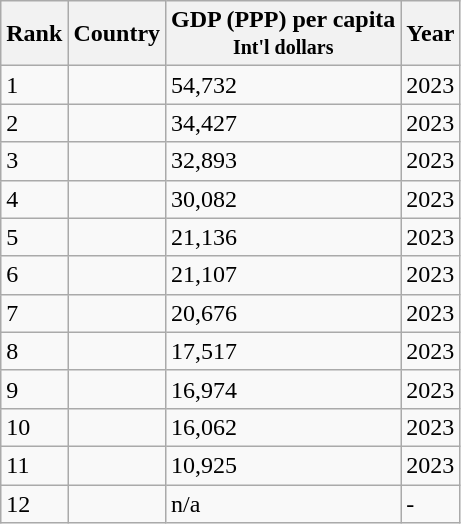<table class="wikitable sortable">
<tr>
<th>Rank</th>
<th>Country</th>
<th>GDP (PPP) per capita<br><small>Int'l dollars</small></th>
<th>Year</th>
</tr>
<tr>
<td>1</td>
<td></td>
<td>54,732</td>
<td>2023</td>
</tr>
<tr>
<td>2</td>
<td></td>
<td>34,427</td>
<td>2023</td>
</tr>
<tr>
<td>3</td>
<td></td>
<td>32,893</td>
<td>2023</td>
</tr>
<tr>
<td>4</td>
<td></td>
<td>30,082</td>
<td>2023</td>
</tr>
<tr>
<td>5</td>
<td></td>
<td>21,136</td>
<td>2023</td>
</tr>
<tr>
<td>6</td>
<td></td>
<td>21,107</td>
<td>2023</td>
</tr>
<tr>
<td>7</td>
<td></td>
<td>20,676</td>
<td>2023</td>
</tr>
<tr>
<td>8</td>
<td></td>
<td>17,517</td>
<td>2023</td>
</tr>
<tr>
<td>9</td>
<td></td>
<td>16,974</td>
<td>2023</td>
</tr>
<tr>
<td>10</td>
<td></td>
<td>16,062</td>
<td>2023</td>
</tr>
<tr>
<td>11</td>
<td></td>
<td>10,925</td>
<td>2023</td>
</tr>
<tr>
<td>12</td>
<td></td>
<td>n/a</td>
<td>-</td>
</tr>
</table>
